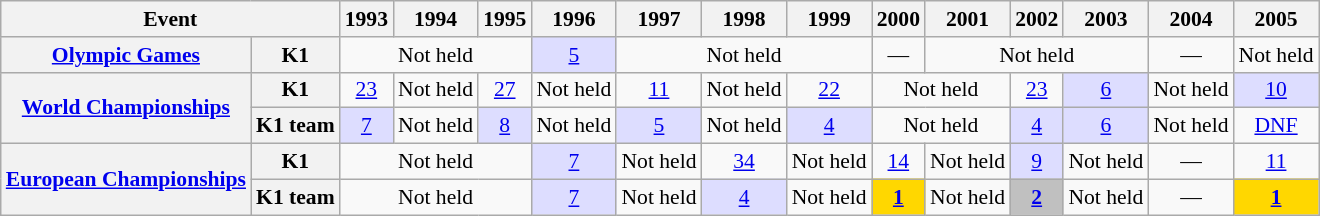<table class="wikitable plainrowheaders" style=font-size:90%>
<tr>
<th scope="col" colspan=2>Event</th>
<th scope="col">1993</th>
<th scope="col">1994</th>
<th scope="col">1995</th>
<th scope="col">1996</th>
<th scope="col">1997</th>
<th scope="col">1998</th>
<th scope="col">1999</th>
<th scope="col">2000</th>
<th scope="col">2001</th>
<th scope="col">2002</th>
<th scope="col">2003</th>
<th scope="col">2004</th>
<th scope="col">2005</th>
</tr>
<tr style="text-align:center;">
<th scope="row"><a href='#'>Olympic Games</a></th>
<th scope="row">K1</th>
<td colspan=3>Not held</td>
<td style="background:#ddf;"><a href='#'>5</a></td>
<td colspan=3>Not held</td>
<td>—</td>
<td colspan=3>Not held</td>
<td>—</td>
<td>Not held</td>
</tr>
<tr style="text-align:center;">
<th scope="row" rowspan=2><a href='#'>World Championships</a></th>
<th scope="row">K1</th>
<td><a href='#'>23</a></td>
<td>Not held</td>
<td><a href='#'>27</a></td>
<td>Not held</td>
<td><a href='#'>11</a></td>
<td>Not held</td>
<td><a href='#'>22</a></td>
<td colspan=2>Not held</td>
<td><a href='#'>23</a></td>
<td style="background:#ddf;"><a href='#'>6</a></td>
<td>Not held</td>
<td style="background:#ddf;"><a href='#'>10</a></td>
</tr>
<tr style="text-align:center;">
<th scope="row">K1 team</th>
<td style="background:#ddf;"><a href='#'>7</a></td>
<td>Not held</td>
<td style="background:#ddf;"><a href='#'>8</a></td>
<td>Not held</td>
<td style="background:#ddf;"><a href='#'>5</a></td>
<td>Not held</td>
<td style="background:#ddf;"><a href='#'>4</a></td>
<td colspan=2>Not held</td>
<td style="background:#ddf;"><a href='#'>4</a></td>
<td style="background:#ddf;"><a href='#'>6</a></td>
<td>Not held</td>
<td><a href='#'>DNF</a></td>
</tr>
<tr style="text-align:center;">
<th scope="row" rowspan=2><a href='#'>European Championships</a></th>
<th scope="row">K1</th>
<td colspan=3>Not held</td>
<td style="background:#ddf;"><a href='#'>7</a></td>
<td>Not held</td>
<td><a href='#'>34</a></td>
<td>Not held</td>
<td><a href='#'>14</a></td>
<td>Not held</td>
<td style="background:#ddf;"><a href='#'>9</a></td>
<td>Not held</td>
<td>—</td>
<td><a href='#'>11</a></td>
</tr>
<tr style="text-align:center;">
<th scope="row">K1 team</th>
<td colspan=3>Not held</td>
<td style="background:#ddf;"><a href='#'>7</a></td>
<td>Not held</td>
<td style="background:#ddf;"><a href='#'>4</a></td>
<td>Not held</td>
<td style="background:gold;"><a href='#'><strong>1</strong></a></td>
<td>Not held</td>
<td style="background:silver;"><a href='#'><strong>2</strong></a></td>
<td>Not held</td>
<td>—</td>
<td style="background:gold;"><a href='#'><strong>1</strong></a></td>
</tr>
</table>
